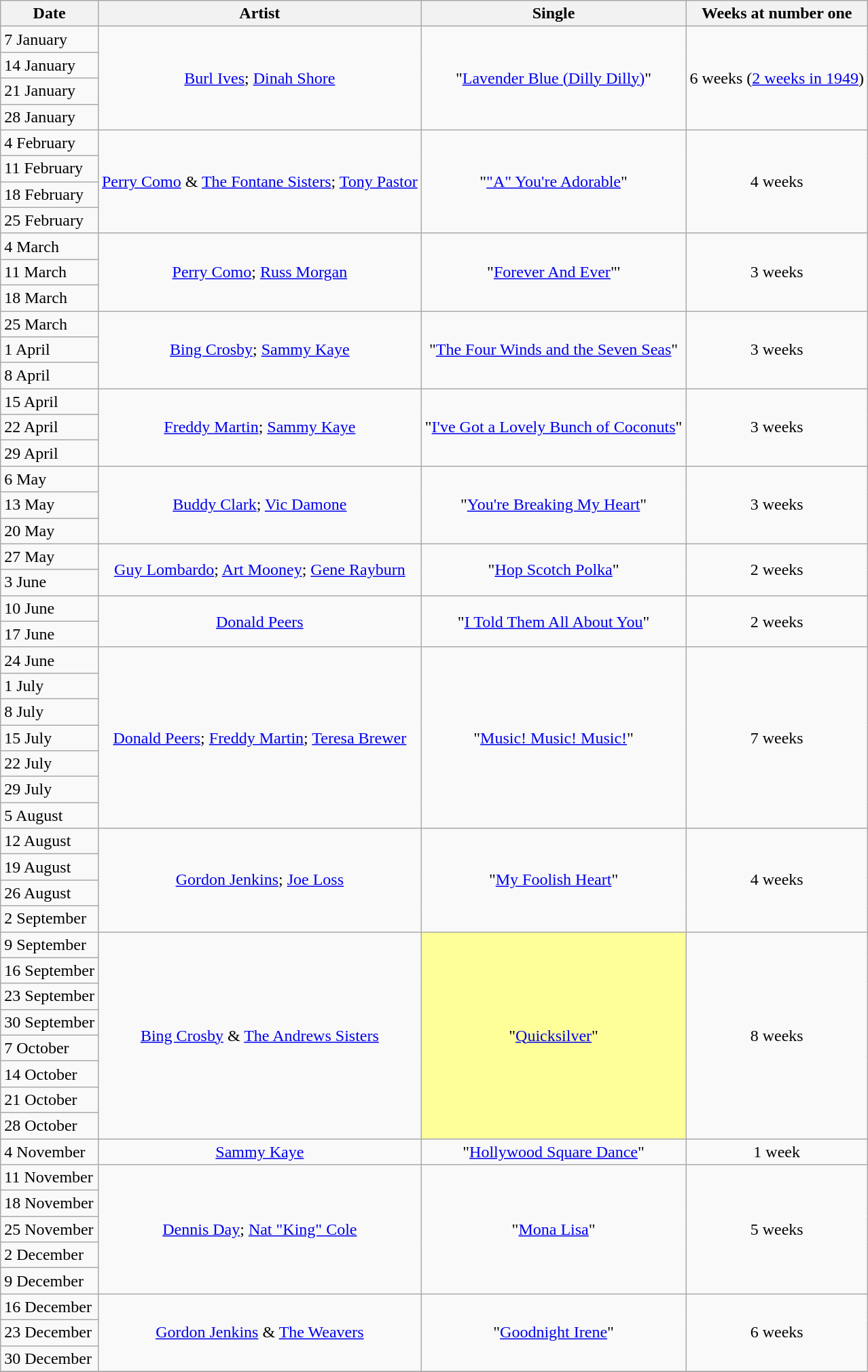<table class="wikitable">
<tr>
<th>Date</th>
<th>Artist</th>
<th>Single</th>
<th>Weeks at number one</th>
</tr>
<tr>
<td>7 January</td>
<td rowspan=4 align="center"><a href='#'>Burl Ives</a>; <a href='#'>Dinah Shore</a></td>
<td rowspan=4 align="center">"<a href='#'>Lavender Blue (Dilly Dilly)</a>"</td>
<td rowspan=4 align="center">6 weeks (<a href='#'>2 weeks in 1949</a>)</td>
</tr>
<tr>
<td>14 January</td>
</tr>
<tr>
<td>21 January</td>
</tr>
<tr>
<td>28 January</td>
</tr>
<tr>
<td>4 February</td>
<td rowspan=4 align="center"><a href='#'>Perry Como</a> & <a href='#'>The Fontane Sisters</a>; <a href='#'>Tony Pastor</a></td>
<td rowspan=4 align="center">"<a href='#'>"A" You're Adorable</a>"</td>
<td rowspan=4 align="center">4 weeks</td>
</tr>
<tr>
<td>11 February</td>
</tr>
<tr>
<td>18 February</td>
</tr>
<tr>
<td>25 February</td>
</tr>
<tr>
<td>4 March</td>
<td rowspan=3 align="center"><a href='#'>Perry Como</a>; <a href='#'>Russ Morgan</a></td>
<td rowspan=3 align="center">"<a href='#'>Forever And Ever</a>"'</td>
<td rowspan=3 align="center">3 weeks</td>
</tr>
<tr>
<td>11 March</td>
</tr>
<tr>
<td>18 March</td>
</tr>
<tr>
<td>25 March</td>
<td rowspan=3 align="center"><a href='#'>Bing Crosby</a>; <a href='#'>Sammy Kaye</a></td>
<td rowspan=3 align="center">"<a href='#'>The Four Winds and the Seven Seas</a>"</td>
<td rowspan=3 align="center">3 weeks</td>
</tr>
<tr>
<td>1 April</td>
</tr>
<tr>
<td>8 April</td>
</tr>
<tr>
<td>15 April</td>
<td rowspan=3 align="center"><a href='#'>Freddy Martin</a>; <a href='#'>Sammy Kaye</a></td>
<td rowspan=3 align="center">"<a href='#'>I've Got a Lovely Bunch of Coconuts</a>"</td>
<td rowspan=3 align="center">3 weeks</td>
</tr>
<tr>
<td>22 April</td>
</tr>
<tr>
<td>29 April</td>
</tr>
<tr>
<td>6 May</td>
<td rowspan=3 align="center"><a href='#'>Buddy Clark</a>; <a href='#'>Vic Damone</a></td>
<td rowspan=3 align="center">"<a href='#'>You're Breaking My Heart</a>"</td>
<td rowspan=3 align="center">3 weeks</td>
</tr>
<tr>
<td>13 May</td>
</tr>
<tr>
<td>20 May</td>
</tr>
<tr>
<td>27 May</td>
<td rowspan=2 align="center"><a href='#'>Guy Lombardo</a>; <a href='#'>Art Mooney</a>; <a href='#'>Gene Rayburn</a></td>
<td rowspan=2 align="center">"<a href='#'>Hop Scotch Polka</a>"</td>
<td rowspan=2 align="center">2 weeks</td>
</tr>
<tr>
<td>3 June</td>
</tr>
<tr>
<td>10 June</td>
<td rowspan=2 align="center"><a href='#'>Donald Peers</a></td>
<td rowspan=2 align="center">"<a href='#'>I Told Them All About You</a>"</td>
<td rowspan=2 align="center">2 weeks</td>
</tr>
<tr>
<td>17 June</td>
</tr>
<tr>
<td>24 June</td>
<td rowspan=7 align="center"><a href='#'>Donald Peers</a>; <a href='#'>Freddy Martin</a>; <a href='#'>Teresa Brewer</a></td>
<td rowspan=7 align="center">"<a href='#'>Music! Music! Music!</a>"</td>
<td rowspan=7 align="center">7 weeks</td>
</tr>
<tr>
<td>1 July</td>
</tr>
<tr>
<td>8 July</td>
</tr>
<tr>
<td>15 July</td>
</tr>
<tr>
<td>22 July</td>
</tr>
<tr>
<td>29 July</td>
</tr>
<tr>
<td>5 August</td>
</tr>
<tr>
<td>12 August</td>
<td rowspan=4 align="center"><a href='#'>Gordon Jenkins</a>; <a href='#'>Joe Loss</a></td>
<td rowspan=4 align="center">"<a href='#'>My Foolish Heart</a>"</td>
<td rowspan=4 align="center">4 weeks</td>
</tr>
<tr>
<td>19 August</td>
</tr>
<tr>
<td>26 August</td>
</tr>
<tr>
<td>2 September</td>
</tr>
<tr>
<td>9 September</td>
<td rowspan=8 align="center"><a href='#'>Bing Crosby</a> & <a href='#'>The Andrews Sisters</a></td>
<td bgcolor=#FFFF99 rowspan=8 align="center">"<a href='#'>Quicksilver</a>"</td>
<td rowspan=8 align="center">8 weeks</td>
</tr>
<tr>
<td>16 September</td>
</tr>
<tr>
<td>23 September</td>
</tr>
<tr>
<td>30 September</td>
</tr>
<tr>
<td>7 October</td>
</tr>
<tr>
<td>14 October</td>
</tr>
<tr>
<td>21 October</td>
</tr>
<tr>
<td>28 October</td>
</tr>
<tr>
<td>4 November</td>
<td align="center"><a href='#'>Sammy Kaye</a></td>
<td align="center">"<a href='#'>Hollywood Square Dance</a>"</td>
<td align="center">1 week</td>
</tr>
<tr>
<td>11 November</td>
<td rowspan=5 align="center"><a href='#'>Dennis Day</a>; <a href='#'>Nat "King" Cole</a></td>
<td rowspan=5 align="center">"<a href='#'>Mona Lisa</a>"</td>
<td rowspan=5 align="center">5 weeks</td>
</tr>
<tr>
<td>18 November</td>
</tr>
<tr>
<td>25 November</td>
</tr>
<tr>
<td>2 December</td>
</tr>
<tr>
<td>9 December</td>
</tr>
<tr>
<td>16 December</td>
<td rowspan=3 align="center"><a href='#'>Gordon Jenkins</a> & <a href='#'>The Weavers</a></td>
<td rowspan=3 align="center">"<a href='#'>Goodnight Irene</a>"</td>
<td rowspan=3 align="center">6 weeks</td>
</tr>
<tr>
<td>23 December</td>
</tr>
<tr>
<td>30 December</td>
</tr>
<tr>
</tr>
</table>
